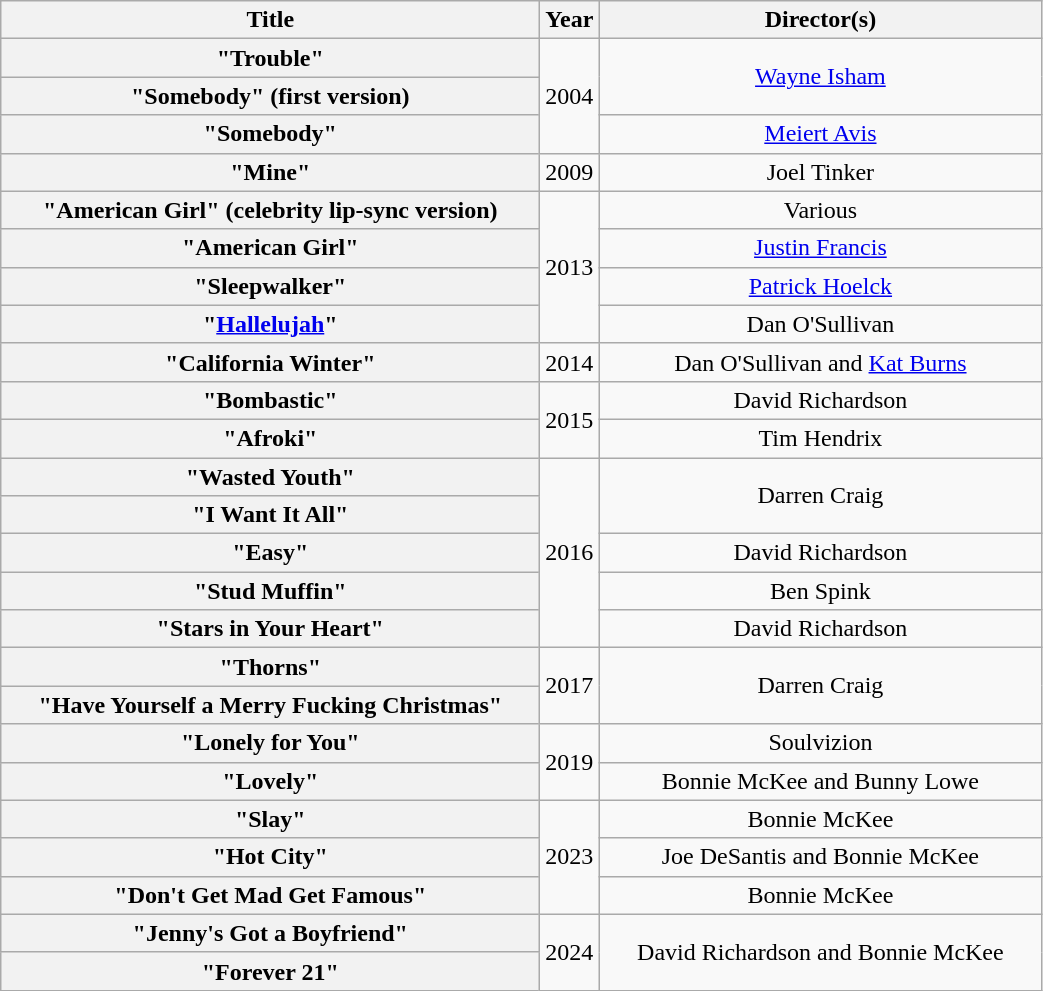<table class="wikitable plainrowheaders" style="text-align:center">
<tr>
<th scope="col" style="width:22em;">Title</th>
<th scope="col">Year</th>
<th scope="col" style="width:18em;">Director(s)</th>
</tr>
<tr>
<th scope="row">"Trouble"</th>
<td rowspan="3">2004</td>
<td rowspan="2"><a href='#'>Wayne Isham</a></td>
</tr>
<tr>
<th scope="row">"Somebody" (first version)</th>
</tr>
<tr>
<th scope="row">"Somebody"</th>
<td><a href='#'>Meiert Avis</a></td>
</tr>
<tr>
<th scope="row">"Mine"</th>
<td>2009</td>
<td>Joel Tinker</td>
</tr>
<tr>
<th scope="row">"American Girl" (celebrity lip-sync version)</th>
<td rowspan="4">2013</td>
<td>Various</td>
</tr>
<tr>
<th scope="row">"American Girl"</th>
<td><a href='#'>Justin Francis</a></td>
</tr>
<tr>
<th scope="row">"Sleepwalker"</th>
<td><a href='#'>Patrick Hoelck</a></td>
</tr>
<tr>
<th scope="row">"<a href='#'>Hallelujah</a>"</th>
<td>Dan O'Sullivan</td>
</tr>
<tr>
<th scope="row">"California Winter"</th>
<td>2014</td>
<td>Dan O'Sullivan and <a href='#'>Kat Burns</a></td>
</tr>
<tr>
<th scope="row">"Bombastic"</th>
<td rowspan="2">2015</td>
<td>David Richardson</td>
</tr>
<tr>
<th scope="row">"Afroki" <br> </th>
<td>Tim Hendrix</td>
</tr>
<tr>
<th scope="row">"Wasted Youth"</th>
<td rowspan="5">2016</td>
<td rowspan="2">Darren Craig</td>
</tr>
<tr>
<th scope="row">"I Want It All"</th>
</tr>
<tr>
<th scope="row">"Easy"</th>
<td>David Richardson</td>
</tr>
<tr>
<th scope="row">"Stud Muffin"</th>
<td>Ben Spink</td>
</tr>
<tr>
<th scope="row">"Stars in Your Heart"</th>
<td>David Richardson</td>
</tr>
<tr>
<th scope="row">"Thorns"</th>
<td rowspan="2">2017</td>
<td rowspan="2">Darren Craig</td>
</tr>
<tr>
<th scope="row">"Have Yourself a Merry Fucking Christmas"</th>
</tr>
<tr>
<th scope="row">"Lonely for You" <br> </th>
<td rowspan="2">2019</td>
<td>Soulvizion</td>
</tr>
<tr>
<th scope="row">"Lovely"</th>
<td>Bonnie McKee and Bunny Lowe</td>
</tr>
<tr>
<th scope="row">"Slay"</th>
<td rowspan="3">2023</td>
<td>Bonnie McKee</td>
</tr>
<tr>
<th scope="row">"Hot City"</th>
<td>Joe DeSantis and Bonnie McKee</td>
</tr>
<tr>
<th scope="row">"Don't Get Mad Get Famous"</th>
<td>Bonnie McKee</td>
</tr>
<tr>
<th scope="row">"Jenny's Got a Boyfriend"</th>
<td rowspan="2">2024</td>
<td rowspan="2">David Richardson and Bonnie McKee</td>
</tr>
<tr>
<th scope="row">"Forever 21"</th>
</tr>
</table>
